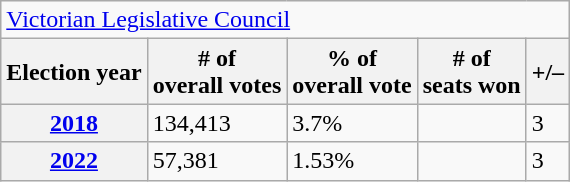<table class=wikitable>
<tr>
<td colspan=7><a href='#'>Victorian Legislative Council</a></td>
</tr>
<tr>
<th>Election year</th>
<th># of<br>overall votes</th>
<th>% of<br>overall vote</th>
<th># of<br>seats won</th>
<th>+/–</th>
</tr>
<tr>
<th><a href='#'>2018</a></th>
<td>134,413</td>
<td>3.7%</td>
<td></td>
<td> 3</td>
</tr>
<tr>
<th><a href='#'>2022</a></th>
<td>57,381</td>
<td>1.53%</td>
<td></td>
<td> 3</td>
</tr>
</table>
